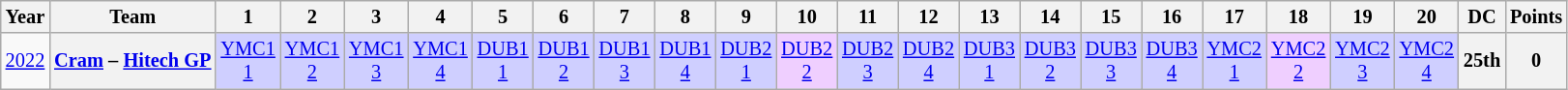<table class="wikitable" style="text-align:center; font-size:85%">
<tr>
<th>Year</th>
<th>Team</th>
<th>1</th>
<th>2</th>
<th>3</th>
<th>4</th>
<th>5</th>
<th>6</th>
<th>7</th>
<th>8</th>
<th>9</th>
<th>10</th>
<th>11</th>
<th>12</th>
<th>13</th>
<th>14</th>
<th>15</th>
<th>16</th>
<th>17</th>
<th>18</th>
<th>19</th>
<th>20</th>
<th>DC</th>
<th>Points</th>
</tr>
<tr>
<td><a href='#'>2022</a></td>
<th nowrap><a href='#'>Cram</a> – <a href='#'>Hitech GP</a></th>
<td style="background:#cfcfff"><a href='#'>YMC1<br>1</a><br></td>
<td style="background:#cfcfff"><a href='#'>YMC1<br>2</a><br></td>
<td style="background:#cfcfff"><a href='#'>YMC1<br>3</a><br></td>
<td style="background:#cfcfff"><a href='#'>YMC1<br>4</a><br></td>
<td style="background:#cfcfff"><a href='#'>DUB1<br>1</a><br></td>
<td style="background:#cfcfff"><a href='#'>DUB1<br>2</a><br></td>
<td style="background:#cfcfff"><a href='#'>DUB1<br>3</a><br></td>
<td style="background:#cfcfff"><a href='#'>DUB1<br>4</a><br></td>
<td style="background:#cfcfff"><a href='#'>DUB2<br>1</a><br></td>
<td style="background:#efcfff"><a href='#'>DUB2<br>2</a><br></td>
<td style="background:#cfcfff"><a href='#'>DUB2<br>3</a><br></td>
<td style="background:#cfcfff"><a href='#'>DUB2<br>4</a><br></td>
<td style="background:#cfcfff"><a href='#'>DUB3<br>1</a><br></td>
<td style="background:#cfcfff"><a href='#'>DUB3<br>2</a><br></td>
<td style="background:#cfcfff"><a href='#'>DUB3<br>3</a><br></td>
<td style="background:#cfcfff"><a href='#'>DUB3<br>4</a><br></td>
<td style="background:#cfcfff"><a href='#'>YMC2<br>1</a><br></td>
<td style="background:#efcfff"><a href='#'>YMC2<br>2</a><br></td>
<td style="background:#cfcfff"><a href='#'>YMC2<br>3</a><br></td>
<td style="background:#cfcfff"><a href='#'>YMC2<br>4</a><br></td>
<th>25th</th>
<th>0</th>
</tr>
</table>
